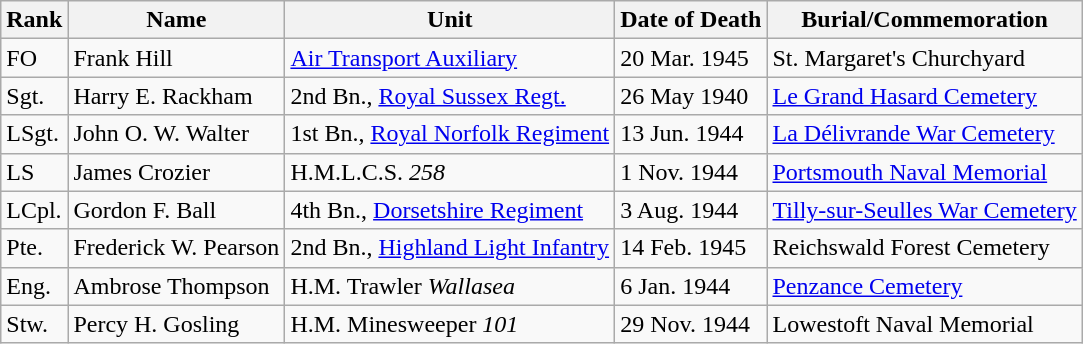<table class="wikitable">
<tr>
<th>Rank</th>
<th>Name</th>
<th>Unit</th>
<th>Date of Death</th>
<th>Burial/Commemoration</th>
</tr>
<tr>
<td>FO</td>
<td>Frank Hill</td>
<td><a href='#'>Air Transport Auxiliary</a></td>
<td>20 Mar. 1945</td>
<td>St. Margaret's Churchyard</td>
</tr>
<tr>
<td>Sgt.</td>
<td>Harry E. Rackham</td>
<td>2nd Bn., <a href='#'>Royal Sussex Regt.</a></td>
<td>26 May 1940</td>
<td><a href='#'>Le Grand Hasard Cemetery</a></td>
</tr>
<tr>
<td>LSgt.</td>
<td>John O. W. Walter</td>
<td>1st Bn., <a href='#'>Royal Norfolk Regiment</a></td>
<td>13 Jun. 1944</td>
<td><a href='#'>La Délivrande War Cemetery</a></td>
</tr>
<tr>
<td>LS</td>
<td>James Crozier</td>
<td>H.M.L.C.S. <em>258</em></td>
<td>1 Nov. 1944</td>
<td><a href='#'>Portsmouth Naval Memorial</a></td>
</tr>
<tr>
<td>LCpl.</td>
<td>Gordon F. Ball</td>
<td>4th Bn., <a href='#'>Dorsetshire Regiment</a></td>
<td>3 Aug. 1944</td>
<td><a href='#'>Tilly-sur-Seulles War Cemetery</a></td>
</tr>
<tr>
<td>Pte.</td>
<td>Frederick W. Pearson</td>
<td>2nd Bn., <a href='#'>Highland Light Infantry</a></td>
<td>14 Feb. 1945</td>
<td>Reichswald Forest Cemetery</td>
</tr>
<tr>
<td>Eng.</td>
<td>Ambrose Thompson</td>
<td>H.M. Trawler <em>Wallasea</em></td>
<td>6 Jan. 1944</td>
<td><a href='#'>Penzance Cemetery</a></td>
</tr>
<tr>
<td>Stw.</td>
<td>Percy H. Gosling</td>
<td>H.M. Minesweeper <em>101</em></td>
<td>29 Nov. 1944</td>
<td>Lowestoft Naval Memorial</td>
</tr>
</table>
